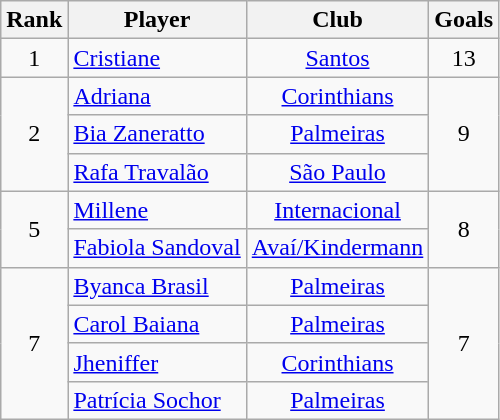<table class="wikitable" style="text-align:center">
<tr>
<th>Rank</th>
<th>Player</th>
<th>Club</th>
<th>Goals</th>
</tr>
<tr>
<td>1</td>
<td align=left> <a href='#'>Cristiane</a></td>
<td><a href='#'>Santos</a></td>
<td>13</td>
</tr>
<tr>
<td rowspan=3>2</td>
<td align=left> <a href='#'>Adriana</a></td>
<td><a href='#'>Corinthians</a></td>
<td rowspan=3>9</td>
</tr>
<tr>
<td align=left> <a href='#'>Bia Zaneratto</a></td>
<td><a href='#'>Palmeiras</a></td>
</tr>
<tr>
<td align=left> <a href='#'>Rafa Travalão</a></td>
<td><a href='#'>São Paulo</a></td>
</tr>
<tr>
<td rowspan=2>5</td>
<td align=left> <a href='#'>Millene</a></td>
<td><a href='#'>Internacional</a></td>
<td rowspan=2>8</td>
</tr>
<tr>
<td align=left> <a href='#'>Fabiola Sandoval</a></td>
<td><a href='#'>Avaí/Kindermann</a></td>
</tr>
<tr>
<td rowspan=4>7</td>
<td align=left> <a href='#'>Byanca Brasil</a></td>
<td><a href='#'>Palmeiras</a></td>
<td rowspan=4>7</td>
</tr>
<tr>
<td align=left> <a href='#'>Carol Baiana</a></td>
<td><a href='#'>Palmeiras</a></td>
</tr>
<tr>
<td align=left> <a href='#'>Jheniffer</a></td>
<td><a href='#'>Corinthians</a></td>
</tr>
<tr>
<td align=left> <a href='#'>Patrícia Sochor</a></td>
<td><a href='#'>Palmeiras</a></td>
</tr>
</table>
